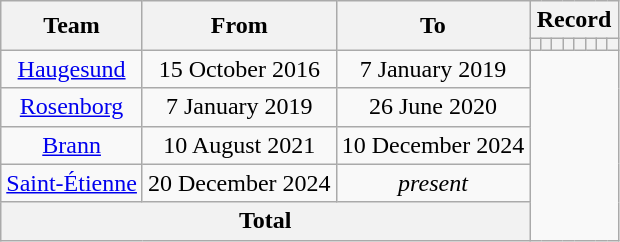<table class="wikitable" style="text-align: center">
<tr>
<th rowspan="2">Team</th>
<th rowspan="2">From</th>
<th rowspan="2">To</th>
<th colspan="8">Record</th>
</tr>
<tr>
<th></th>
<th></th>
<th></th>
<th></th>
<th></th>
<th></th>
<th></th>
<th></th>
</tr>
<tr>
<td><a href='#'>Haugesund</a></td>
<td>15 October 2016</td>
<td>7 January 2019<br></td>
</tr>
<tr>
<td><a href='#'>Rosenborg</a></td>
<td>7 January 2019</td>
<td>26 June 2020<br></td>
</tr>
<tr>
<td><a href='#'>Brann</a></td>
<td>10 August 2021</td>
<td>10 December 2024<br></td>
</tr>
<tr>
<td><a href='#'>Saint-Étienne</a></td>
<td>20 December 2024</td>
<td><em>present</em><br></td>
</tr>
<tr>
<th colspan="3">Total<br></th>
</tr>
</table>
